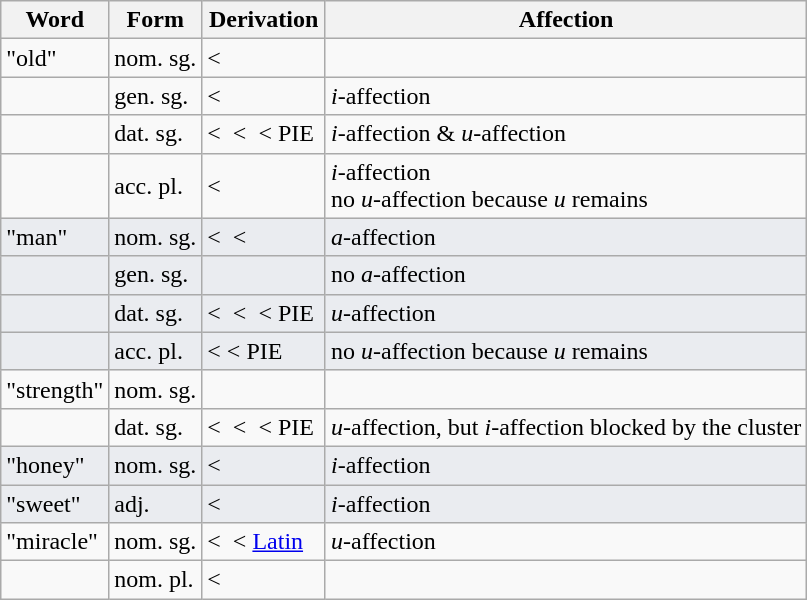<table class="wikitable" style="margin-left: 1em; text-align: left">
<tr>
<th>Word</th>
<th>Form</th>
<th>Derivation</th>
<th>Affection</th>
</tr>
<tr>
<td> "old"</td>
<td>nom. sg.</td>
<td>< </td>
<td></td>
</tr>
<tr>
<td style="text-align: center"></td>
<td>gen. sg.</td>
<td>< </td>
<td><em>i</em>‑affection</td>
</tr>
<tr>
<td style="text-align: center"></td>
<td>dat. sg.</td>
<td><div><  <  < PIE </div></td>
<td><div><em>i</em>‑affection & <em>u</em>‑affection</div></td>
</tr>
<tr>
<td style="text-align: center"></td>
<td>acc. pl.</td>
<td>< </td>
<td><div><em>i</em>‑affection</div><div>no <em>u</em>‑affection because <em>u</em> remains</div></td>
</tr>
<tr style="background-color: #eaecf0">
<td><div> "man"</div></td>
<td>nom. sg.</td>
<td><div><  < </div></td>
<td><em>a</em>‑affection</td>
</tr>
<tr style="background-color: #eaecf0">
<td style="text-align: center"></td>
<td>gen. sg.</td>
<td></td>
<td><div>no <em>a</em>‑affection</div></td>
</tr>
<tr style="background-color: #eaecf0">
<td style="text-align: center"></td>
<td>dat. sg.</td>
<td><div><  <  < PIE </div></td>
<td><em>u</em>‑affection</td>
</tr>
<tr style="background-color: #eaecf0">
<td style="text-align: center"></td>
<td>acc. pl.</td>
<td><div><  < PIE </div></td>
<td><div>no <em>u</em>‑affection because <em>u</em> remains</div></td>
</tr>
<tr>
<td><div> "strength"</div></td>
<td>nom. sg.</td>
<td></td>
<td></td>
</tr>
<tr>
<td style="text-align: center"></td>
<td>dat. sg.</td>
<td><div><  <  < PIE </div></td>
<td><div><em>u</em>‑affection, but <em>i</em>‑affection blocked by the cluster </div></td>
</tr>
<tr style="background-color: #eaecf0">
<td><div> "honey"</div></td>
<td>nom. sg.</td>
<td>< </td>
<td><em>i</em>‑affection</td>
</tr>
<tr style="background-color: #eaecf0">
<td><div> "sweet"</div></td>
<td>adj.</td>
<td>< </td>
<td><em>i</em>‑affection</td>
</tr>
<tr>
<td><div> "miracle"</div></td>
<td>nom. sg.</td>
<td><div><  < <a href='#'>Latin</a> </div></td>
<td><em>u</em>‑affection</td>
</tr>
<tr>
<td style="text-align: center"></td>
<td>nom. pl.</td>
<td>< </td>
<td></td>
</tr>
</table>
